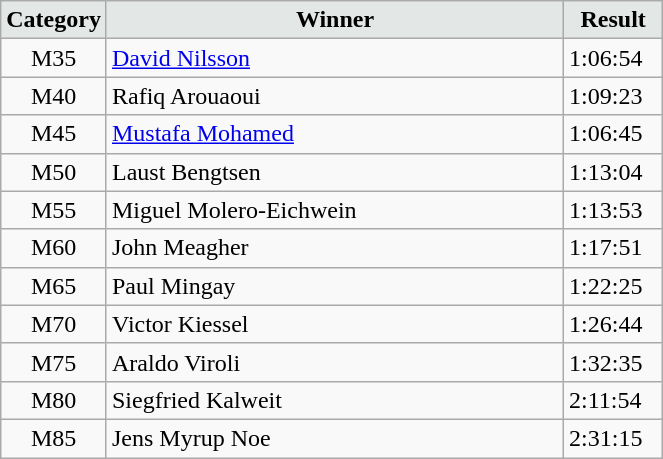<table class="wikitable" width=35%>
<tr>
<td width=15% align="center" bgcolor=#E3E7E6><strong>Category</strong></td>
<td align="center" bgcolor=#E3E7E6> <strong>Winner</strong></td>
<td width=15% align="center" bgcolor=#E3E7E6><strong>Result</strong></td>
</tr>
<tr>
<td align="center">M35</td>
<td> <a href='#'>David Nilsson</a></td>
<td>1:06:54</td>
</tr>
<tr>
<td align="center">M40</td>
<td> Rafiq Arouaoui</td>
<td>1:09:23</td>
</tr>
<tr>
<td align="center">M45</td>
<td> <a href='#'>Mustafa Mohamed</a></td>
<td>1:06:45</td>
</tr>
<tr>
<td align="center">M50</td>
<td> Laust Bengtsen</td>
<td>1:13:04</td>
</tr>
<tr>
<td align="center">M55</td>
<td> Miguel Molero-Eichwein</td>
<td>1:13:53</td>
</tr>
<tr>
<td align="center">M60</td>
<td> John Meagher</td>
<td>1:17:51</td>
</tr>
<tr>
<td align="center">M65</td>
<td> Paul Mingay</td>
<td>1:22:25</td>
</tr>
<tr>
<td align="center">M70</td>
<td> Victor Kiessel</td>
<td>1:26:44</td>
</tr>
<tr>
<td align="center">M75</td>
<td> Araldo Viroli</td>
<td>1:32:35</td>
</tr>
<tr>
<td align="center">M80</td>
<td> Siegfried Kalweit</td>
<td>2:11:54</td>
</tr>
<tr>
<td align="center">M85</td>
<td> Jens Myrup Noe</td>
<td>2:31:15</td>
</tr>
</table>
